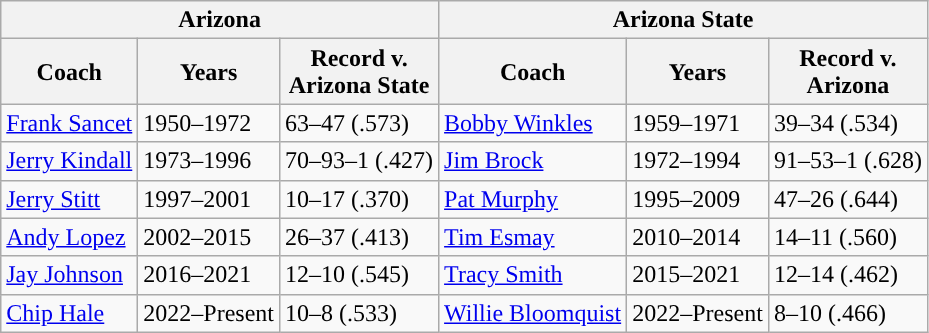<table class="wikitable">
<tr>
<th colspan="3">Arizona</th>
<th colspan="3">Arizona State</th>
</tr>
<tr>
<th>Coach</th>
<th>Years</th>
<th>Record v.<br>Arizona State</th>
<th>Coach</th>
<th>Years</th>
<th>Record v.<br>Arizona</th>
</tr>
<tr>
<td><a href='#'>Frank Sancet</a></td>
<td>1950–1972</td>
<td>63–47 (.573)</td>
<td><a href='#'>Bobby Winkles</a></td>
<td>1959–1971</td>
<td>39–34 (.534)</td>
</tr>
<tr>
<td><a href='#'>Jerry Kindall</a></td>
<td>1973–1996</td>
<td>70–93–1 (.427)</td>
<td><a href='#'>Jim Brock</a></td>
<td>1972–1994</td>
<td>91–53–1 (.628)</td>
</tr>
<tr>
<td><a href='#'>Jerry Stitt</a></td>
<td>1997–2001</td>
<td>10–17 (.370)</td>
<td><a href='#'>Pat Murphy</a></td>
<td>1995–2009</td>
<td>47–26 (.644)</td>
</tr>
<tr>
<td><a href='#'>Andy Lopez</a></td>
<td>2002–2015</td>
<td>26–37 (.413)</td>
<td><a href='#'>Tim Esmay</a></td>
<td>2010–2014</td>
<td>14–11 (.560)</td>
</tr>
<tr>
<td><a href='#'>Jay Johnson</a></td>
<td>2016–2021</td>
<td>12–10 (.545)</td>
<td><a href='#'>Tracy Smith</a></td>
<td>2015–2021</td>
<td>12–14 (.462)</td>
</tr>
<tr>
<td><a href='#'>Chip Hale</a></td>
<td>2022–Present</td>
<td>10–8 (.533)</td>
<td><a href='#'>Willie Bloomquist</a></td>
<td>2022–Present</td>
<td>8–10 (.466)</td>
</tr>
</table>
